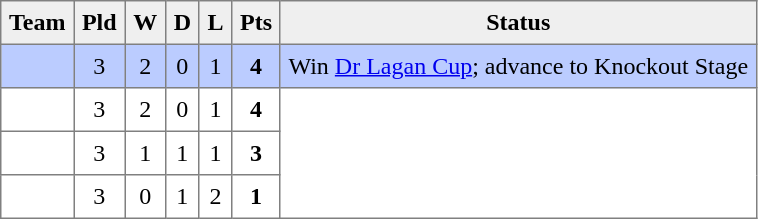<table style=border-collapse:collapse border=1 cellspacing=0 cellpadding=5>
<tr align=center bgcolor=#efefef>
<th>Team</th>
<th>Pld</th>
<th>W</th>
<th>D</th>
<th>L</th>
<th>Pts</th>
<th>Status</th>
</tr>
<tr align=center style="background:#bbccff;">
<td style="text-align:left;"> </td>
<td>3</td>
<td>2</td>
<td>0</td>
<td>1</td>
<td><strong>4</strong></td>
<td rowspan=1>Win <a href='#'>Dr Lagan Cup</a>; advance to Knockout Stage</td>
</tr>
<tr align=center style="background:#FFFFFF;">
<td style="text-align:left;"> </td>
<td>3</td>
<td>2</td>
<td>0</td>
<td>1</td>
<td><strong>4</strong></td>
<td rowspan=3></td>
</tr>
<tr align=center style="background:#FFFFFF;">
<td style="text-align:left;"> </td>
<td>3</td>
<td>1</td>
<td>1</td>
<td>1</td>
<td><strong>3</strong></td>
</tr>
<tr align=center style="background:#FFFFFF;">
<td style="text-align:left;"> </td>
<td>3</td>
<td>0</td>
<td>1</td>
<td>2</td>
<td><strong>1</strong></td>
</tr>
</table>
